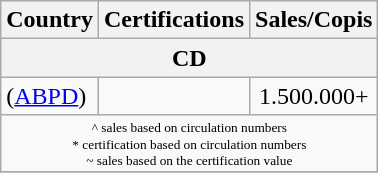<table class="wikitable">
<tr>
<th align="center">Country</th>
<th align="center">Certifications</th>
<th align="center">Sales/Copis</th>
</tr>
<tr>
<th colspan="6">CD</th>
</tr>
<tr>
<td align="left"> (<a href='#'>ABPD</a>)</td>
<td align="center"></td>
<td align="center">1.500.000+</td>
</tr>
<tr>
<td colspan="8" style="text-align:center; font-size:8pt;"><small>^ sales based on circulation numbers</small><br><small>* certification based on circulation numbers</small><br><small>~ sales based on the certification value</small></td>
</tr>
<tr>
</tr>
</table>
